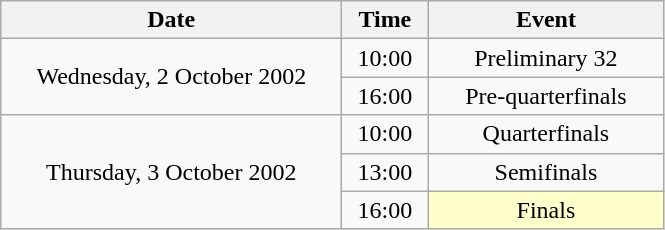<table class = "wikitable" style="text-align:center;">
<tr>
<th width=220>Date</th>
<th width=50>Time</th>
<th width=150>Event</th>
</tr>
<tr>
<td rowspan=2>Wednesday, 2 October 2002</td>
<td>10:00</td>
<td>Preliminary 32</td>
</tr>
<tr>
<td>16:00</td>
<td>Pre-quarterfinals</td>
</tr>
<tr>
<td rowspan=3>Thursday, 3 October 2002</td>
<td>10:00</td>
<td>Quarterfinals</td>
</tr>
<tr>
<td>13:00</td>
<td>Semifinals</td>
</tr>
<tr>
<td>16:00</td>
<td bgcolor=ffffcc>Finals</td>
</tr>
</table>
